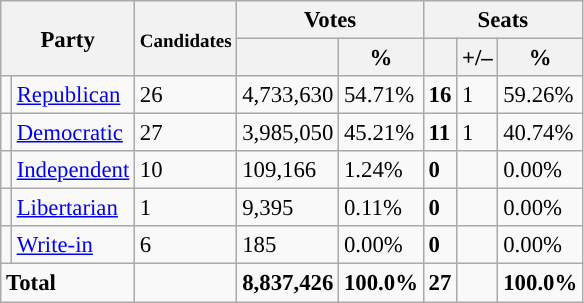<table class="wikitable" style="font-size: 95%;">
<tr>
<th colspan="2" rowspan="2">Party</th>
<th rowspan="2"><small>Candi</small><small>dates</small></th>
<th colspan="2">Votes</th>
<th colspan="3">Seats</th>
</tr>
<tr>
<th></th>
<th>%</th>
<th></th>
<th>+/–</th>
<th>%</th>
</tr>
<tr>
<td style="background:"></td>
<td align=left><a href='#'>Republican</a></td>
<td>26</td>
<td>4,733,630</td>
<td>54.71%</td>
<td><strong>16</strong></td>
<td>1</td>
<td>59.26%</td>
</tr>
<tr>
<td style="background:"></td>
<td align=left><a href='#'>Democratic</a></td>
<td>27</td>
<td>3,985,050</td>
<td>45.21%</td>
<td><strong>11</strong></td>
<td>1</td>
<td>40.74%</td>
</tr>
<tr>
<td style="background:"></td>
<td align=left><a href='#'>Independent</a></td>
<td>10</td>
<td>109,166</td>
<td>1.24%</td>
<td><strong>0</strong></td>
<td></td>
<td>0.00%</td>
</tr>
<tr>
<td style="background:"></td>
<td align=left><a href='#'>Libertarian</a></td>
<td>1</td>
<td>9,395</td>
<td>0.11%</td>
<td><strong>0</strong></td>
<td></td>
<td>0.00%</td>
</tr>
<tr>
<td style="background:"></td>
<td align=left><a href='#'>Write-in</a></td>
<td>6</td>
<td>185</td>
<td>0.00%</td>
<td><strong>0</strong></td>
<td></td>
<td>0.00%</td>
</tr>
<tr style="font-weight:bold">
<td colspan=2 align=left>Total</td>
<td></td>
<td>8,837,426</td>
<td>100.0%</td>
<td>27</td>
<td></td>
<td>100.0%</td>
</tr>
</table>
